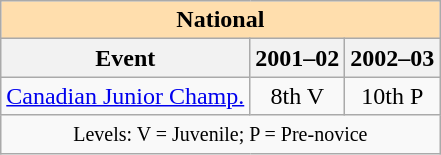<table class="wikitable" style="text-align:center">
<tr>
<th style="background-color: #ffdead; " colspan=3 align=center>National</th>
</tr>
<tr>
<th>Event</th>
<th>2001–02</th>
<th>2002–03</th>
</tr>
<tr>
<td align=left><a href='#'>Canadian Junior Champ.</a></td>
<td>8th V</td>
<td>10th P</td>
</tr>
<tr>
<td colspan=3 align=center><small> Levels: V = Juvenile; P = Pre-novice </small></td>
</tr>
</table>
